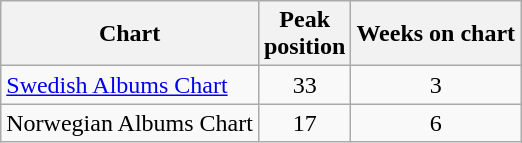<table class="wikitable sortable">
<tr>
<th>Chart</th>
<th>Peak<br>position</th>
<th>Weeks on chart</th>
</tr>
<tr>
<td><a href='#'>Swedish Albums Chart</a></td>
<td align=center>33</td>
<td align=center>3</td>
</tr>
<tr>
<td>Norwegian Albums Chart</td>
<td align=center>17</td>
<td align=center>6</td>
</tr>
</table>
